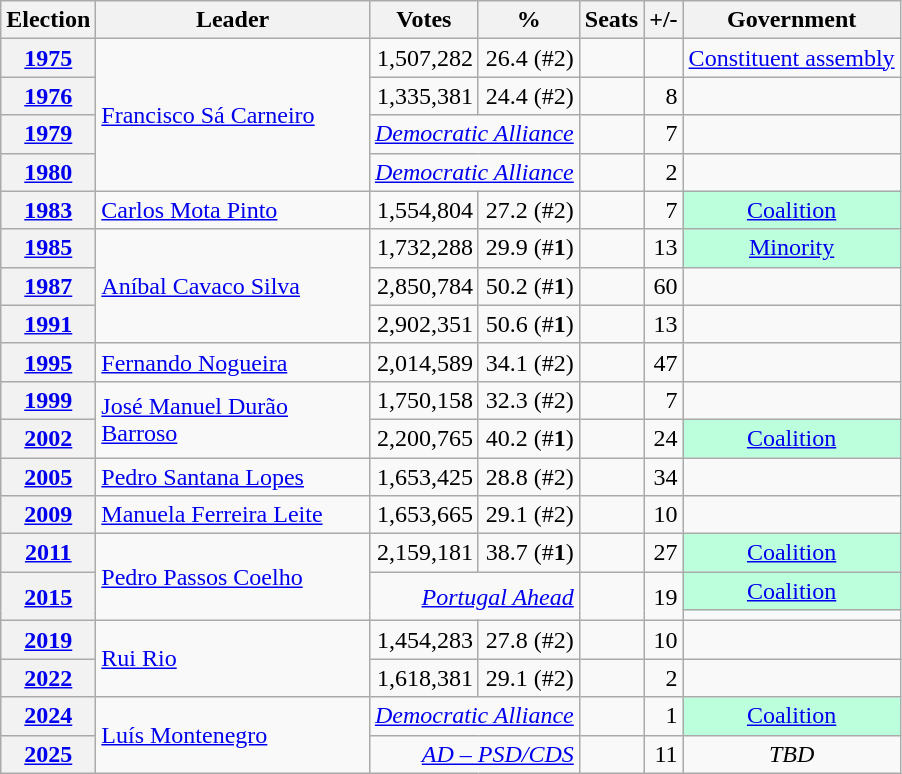<table class="wikitable" style="text-align:right;">
<tr>
<th>Election</th>
<th width="175px">Leader</th>
<th>Votes</th>
<th>%</th>
<th>Seats</th>
<th>+/-</th>
<th>Government</th>
</tr>
<tr>
<th><a href='#'>1975</a></th>
<td rowspan="4" align=left><a href='#'>Francisco Sá Carneiro</a></td>
<td>1,507,282</td>
<td>26.4 (#2)</td>
<td></td>
<td></td>
<td align=center><a href='#'>Constituent assembly</a></td>
</tr>
<tr>
<th><a href='#'>1976</a></th>
<td>1,335,381</td>
<td>24.4 (#2)</td>
<td></td>
<td>8</td>
<td></td>
</tr>
<tr>
<th><a href='#'>1979</a></th>
<td colspan="2"><a href='#'><em>Democratic Alliance</em></a></td>
<td></td>
<td>7</td>
<td></td>
</tr>
<tr>
<th><a href='#'>1980</a></th>
<td colspan="2"><a href='#'><em>Democratic Alliance</em></a></td>
<td></td>
<td>2</td>
<td></td>
</tr>
<tr>
<th><a href='#'>1983</a></th>
<td align=left><a href='#'>Carlos Mota Pinto</a></td>
<td>1,554,804</td>
<td>27.2 (#2)</td>
<td></td>
<td>7</td>
<td style="background-color:#bbffdd" align="center"><a href='#'>Coalition</a></td>
</tr>
<tr>
<th><a href='#'>1985</a></th>
<td rowspan="3" align=left><a href='#'>Aníbal Cavaco Silva</a></td>
<td>1,732,288</td>
<td>29.9 (#<strong>1</strong>)</td>
<td></td>
<td>13</td>
<td style="background-color:#bbffdd" align="center"><a href='#'>Minority</a></td>
</tr>
<tr>
<th><a href='#'>1987</a></th>
<td>2,850,784</td>
<td>50.2 (#<strong>1</strong>)</td>
<td></td>
<td>60</td>
<td></td>
</tr>
<tr>
<th><a href='#'>1991</a></th>
<td>2,902,351</td>
<td>50.6 (#<strong>1</strong>)</td>
<td></td>
<td>13</td>
<td></td>
</tr>
<tr>
<th><a href='#'>1995</a></th>
<td align=left><a href='#'>Fernando Nogueira</a></td>
<td>2,014,589</td>
<td>34.1 (#2)</td>
<td></td>
<td>47</td>
<td></td>
</tr>
<tr>
<th><a href='#'>1999</a></th>
<td rowspan="2" align=left><a href='#'>José Manuel Durão Barroso</a></td>
<td>1,750,158</td>
<td>32.3 (#2)</td>
<td></td>
<td>7</td>
<td></td>
</tr>
<tr>
<th><a href='#'>2002</a></th>
<td>2,200,765</td>
<td>40.2 (#<strong>1</strong>)</td>
<td></td>
<td>24</td>
<td style="background-color:#bbffdd" align="center"><a href='#'>Coalition</a></td>
</tr>
<tr>
<th><a href='#'>2005</a></th>
<td align=left><a href='#'>Pedro Santana Lopes</a></td>
<td>1,653,425</td>
<td>28.8 (#2)</td>
<td></td>
<td>34</td>
<td></td>
</tr>
<tr>
<th><a href='#'>2009</a></th>
<td align=left><a href='#'>Manuela Ferreira Leite</a></td>
<td>1,653,665</td>
<td>29.1 (#2)</td>
<td></td>
<td>10</td>
<td></td>
</tr>
<tr>
<th><a href='#'>2011</a></th>
<td rowspan="3" align=left><a href='#'>Pedro Passos Coelho</a></td>
<td>2,159,181</td>
<td>38.7 (#<strong>1</strong>)</td>
<td></td>
<td>27</td>
<td style="background-color:#bbffdd" align="center"><a href='#'>Coalition</a></td>
</tr>
<tr>
<th rowspan="2"><a href='#'>2015</a></th>
<td rowspan="2" colspan="2"><a href='#'><em>Portugal Ahead</em></a></td>
<td rowspan="2"></td>
<td rowspan="2">19</td>
<td style="background-color:#bbffdd" align="center"><a href='#'>Coalition</a></td>
</tr>
<tr>
<td></td>
</tr>
<tr>
<th><a href='#'>2019</a></th>
<td rowspan="2" align=left><a href='#'>Rui Rio</a></td>
<td>1,454,283</td>
<td>27.8 (#2)</td>
<td></td>
<td>10</td>
<td></td>
</tr>
<tr>
<th><a href='#'>2022</a></th>
<td>1,618,381</td>
<td>29.1 (#2)</td>
<td></td>
<td>2</td>
<td></td>
</tr>
<tr>
<th><a href='#'>2024</a></th>
<td rowspan="2" align=left><a href='#'>Luís Montenegro</a></td>
<td colspan="2"><a href='#'><em>Democratic Alliance</em></a></td>
<td></td>
<td>1</td>
<td style="background-color:#bbffdd" align="center"><a href='#'>Coalition</a></td>
</tr>
<tr>
<th><a href='#'>2025</a></th>
<td colspan="2"><a href='#'><em>AD – PSD/CDS</em></a></td>
<td></td>
<td>11</td>
<td align="center"><em>TBD</em></td>
</tr>
</table>
